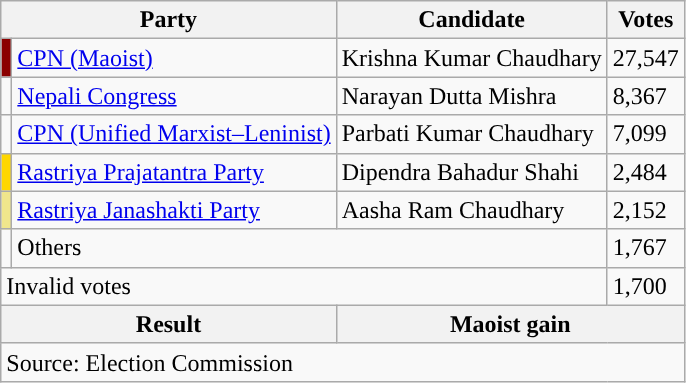<table class="wikitable">
<tr>
<th colspan="2">Party</th>
<th>Candidate</th>
<th>Votes</th>
</tr>
<tr>
<td style="background-color:darkred"></td>
<td><a href='#'>CPN (Maoist)</a></td>
<td>Krishna Kumar Chaudhary</td>
<td>27,547</td>
</tr>
<tr>
<td style="background-color:"></td>
<td><a href='#'>Nepali Congress</a></td>
<td>Narayan Dutta Mishra</td>
<td>8,367</td>
</tr>
<tr>
<td style="background-color:"></td>
<td><a href='#'>CPN (Unified Marxist–Leninist)</a></td>
<td>Parbati Kumar Chaudhary</td>
<td>7,099</td>
</tr>
<tr>
<td style="background-color:gold"></td>
<td><a href='#'>Rastriya Prajatantra Party</a></td>
<td>Dipendra Bahadur Shahi</td>
<td>2,484</td>
</tr>
<tr>
<td style="background-color:khaki"></td>
<td><a href='#'>Rastriya Janashakti Party</a></td>
<td>Aasha Ram Chaudhary</td>
<td>2,152</td>
</tr>
<tr>
<td></td>
<td colspan="2">Others</td>
<td>1,767</td>
</tr>
<tr>
<td colspan="3">Invalid votes</td>
<td>1,700</td>
</tr>
<tr>
<th colspan="2">Result</th>
<th colspan="2">Maoist gain</th>
</tr>
<tr>
<td colspan="4">Source: Election Commission</td>
</tr>
</table>
